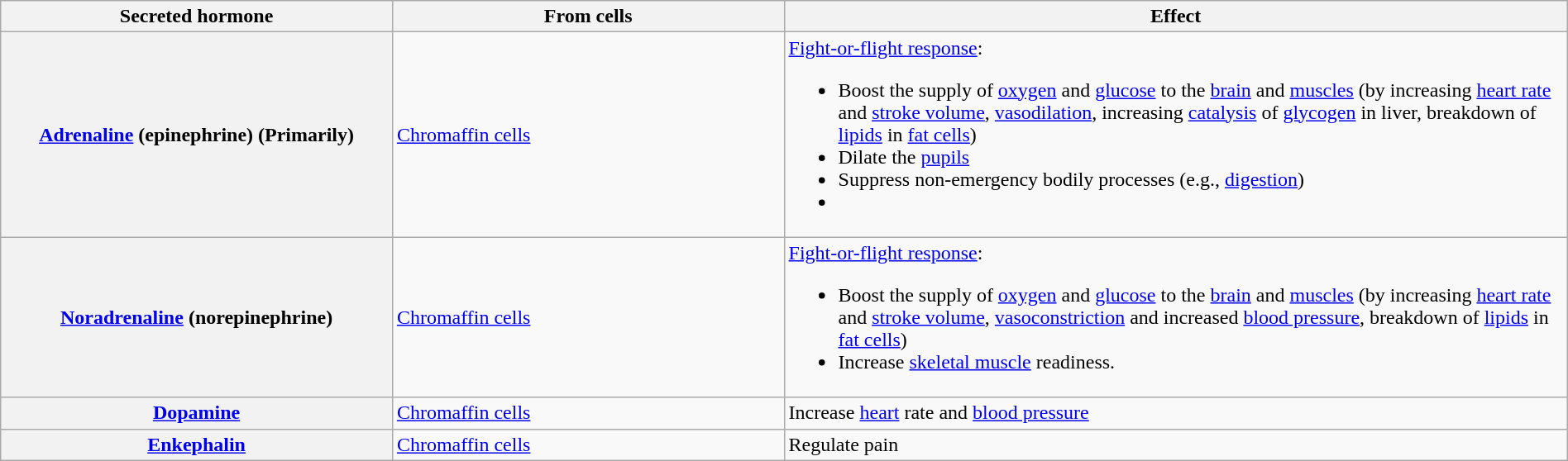<table class="wikitable" width=100%>
<tr>
<th width=25%>Secreted hormone</th>
<th width=25%>From cells</th>
<th>Effect</th>
</tr>
<tr>
<th><a href='#'>Adrenaline</a> (epinephrine) (Primarily)</th>
<td><a href='#'>Chromaffin cells</a></td>
<td><a href='#'>Fight-or-flight response</a>:<br><ul><li>Boost the supply of <a href='#'>oxygen</a> and <a href='#'>glucose</a> to the <a href='#'>brain</a> and <a href='#'>muscles</a> (by increasing <a href='#'>heart rate</a> and <a href='#'>stroke volume</a>, <a href='#'>vasodilation</a>, increasing <a href='#'>catalysis</a> of <a href='#'>glycogen</a> in liver, breakdown of <a href='#'>lipids</a> in <a href='#'>fat cells</a>)</li><li>Dilate the <a href='#'>pupils</a></li><li>Suppress non-emergency bodily processes (e.g., <a href='#'>digestion</a>)</li><li></li></ul></td>
</tr>
<tr>
<th><a href='#'>Noradrenaline</a> (norepinephrine)</th>
<td><a href='#'>Chromaffin cells</a></td>
<td><a href='#'>Fight-or-flight response</a>:<br><ul><li>Boost the supply of <a href='#'>oxygen</a> and <a href='#'>glucose</a> to the <a href='#'>brain</a> and <a href='#'>muscles</a> (by increasing <a href='#'>heart rate</a> and <a href='#'>stroke volume</a>, <a href='#'>vasoconstriction</a> and increased <a href='#'>blood pressure</a>, breakdown of <a href='#'>lipids</a> in <a href='#'>fat cells</a>)</li><li>Increase <a href='#'>skeletal muscle</a> readiness.</li></ul></td>
</tr>
<tr>
<th><a href='#'>Dopamine</a></th>
<td><a href='#'>Chromaffin cells</a></td>
<td>Increase <a href='#'>heart</a> rate and <a href='#'>blood pressure</a></td>
</tr>
<tr>
<th><a href='#'>Enkephalin</a></th>
<td><a href='#'>Chromaffin cells</a></td>
<td>Regulate pain</td>
</tr>
</table>
